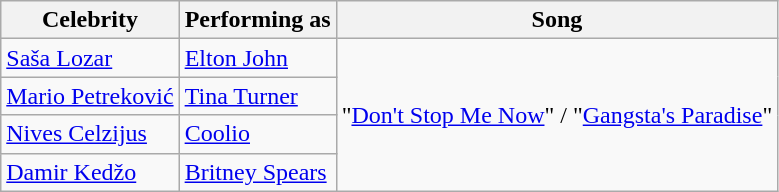<table class="wikitable">
<tr>
<th>Celebrity</th>
<th>Performing as</th>
<th>Song</th>
</tr>
<tr>
<td><a href='#'>Saša Lozar</a></td>
<td><a href='#'>Elton John</a></td>
<td rowspan="4">"<a href='#'>Don't Stop Me Now</a>" / "<a href='#'>Gangsta's Paradise</a>"</td>
</tr>
<tr>
<td><a href='#'>Mario Petreković</a></td>
<td><a href='#'>Tina Turner</a></td>
</tr>
<tr>
<td><a href='#'>Nives Celzijus</a></td>
<td><a href='#'>Coolio</a></td>
</tr>
<tr>
<td><a href='#'>Damir Kedžo</a></td>
<td><a href='#'>Britney Spears</a></td>
</tr>
</table>
